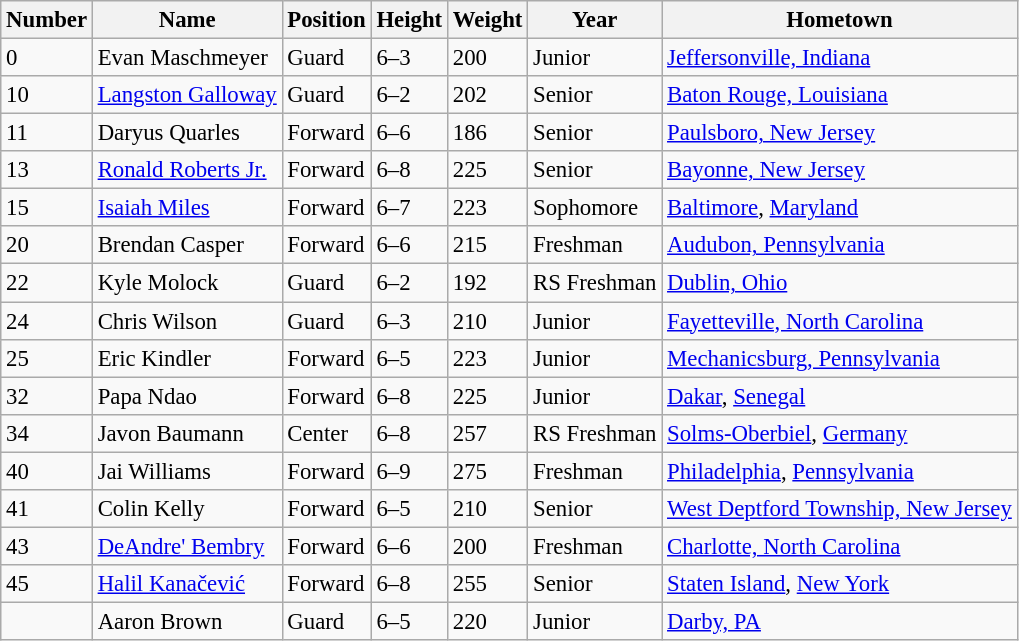<table class="wikitable sortable" style="font-size: 95%;">
<tr>
<th>Number</th>
<th>Name</th>
<th>Position</th>
<th>Height</th>
<th>Weight</th>
<th>Year</th>
<th>Hometown</th>
</tr>
<tr>
<td>0</td>
<td>Evan Maschmeyer</td>
<td>Guard</td>
<td>6–3</td>
<td>200</td>
<td>Junior</td>
<td><a href='#'>Jeffersonville, Indiana</a></td>
</tr>
<tr>
<td>10</td>
<td><a href='#'>Langston Galloway</a></td>
<td>Guard</td>
<td>6–2</td>
<td>202</td>
<td>Senior</td>
<td><a href='#'>Baton Rouge, Louisiana</a></td>
</tr>
<tr>
<td>11</td>
<td>Daryus Quarles</td>
<td>Forward</td>
<td>6–6</td>
<td>186</td>
<td>Senior</td>
<td><a href='#'>Paulsboro, New Jersey</a></td>
</tr>
<tr>
<td>13</td>
<td><a href='#'>Ronald Roberts Jr.</a></td>
<td>Forward</td>
<td>6–8</td>
<td>225</td>
<td>Senior</td>
<td><a href='#'>Bayonne, New Jersey</a></td>
</tr>
<tr>
<td>15</td>
<td><a href='#'>Isaiah Miles</a></td>
<td>Forward</td>
<td>6–7</td>
<td>223</td>
<td>Sophomore</td>
<td><a href='#'>Baltimore</a>, <a href='#'>Maryland</a></td>
</tr>
<tr>
<td>20</td>
<td>Brendan Casper</td>
<td>Forward</td>
<td>6–6</td>
<td>215</td>
<td>Freshman</td>
<td><a href='#'>Audubon, Pennsylvania</a></td>
</tr>
<tr>
<td>22</td>
<td>Kyle Molock</td>
<td>Guard</td>
<td>6–2</td>
<td>192</td>
<td>RS Freshman</td>
<td><a href='#'>Dublin, Ohio</a></td>
</tr>
<tr>
<td>24</td>
<td>Chris Wilson</td>
<td>Guard</td>
<td>6–3</td>
<td>210</td>
<td>Junior</td>
<td><a href='#'>Fayetteville, North Carolina</a></td>
</tr>
<tr>
<td>25</td>
<td>Eric Kindler</td>
<td>Forward</td>
<td>6–5</td>
<td>223</td>
<td>Junior</td>
<td><a href='#'>Mechanicsburg, Pennsylvania</a></td>
</tr>
<tr>
<td>32</td>
<td>Papa Ndao</td>
<td>Forward</td>
<td>6–8</td>
<td>225</td>
<td>Junior</td>
<td><a href='#'>Dakar</a>, <a href='#'>Senegal</a></td>
</tr>
<tr>
<td>34</td>
<td>Javon Baumann</td>
<td>Center</td>
<td>6–8</td>
<td>257</td>
<td>RS Freshman</td>
<td><a href='#'>Solms-Oberbiel</a>, <a href='#'>Germany</a></td>
</tr>
<tr>
<td>40</td>
<td>Jai Williams</td>
<td>Forward</td>
<td>6–9</td>
<td>275</td>
<td>Freshman</td>
<td><a href='#'>Philadelphia</a>, <a href='#'>Pennsylvania</a></td>
</tr>
<tr>
<td>41</td>
<td>Colin Kelly</td>
<td>Forward</td>
<td>6–5</td>
<td>210</td>
<td>Senior</td>
<td><a href='#'>West Deptford Township, New Jersey</a></td>
</tr>
<tr>
<td>43</td>
<td><a href='#'>DeAndre' Bembry</a></td>
<td>Forward</td>
<td>6–6</td>
<td>200</td>
<td>Freshman</td>
<td><a href='#'>Charlotte, North Carolina</a></td>
</tr>
<tr>
<td>45</td>
<td><a href='#'>Halil Kanačević</a></td>
<td>Forward</td>
<td>6–8</td>
<td>255</td>
<td>Senior</td>
<td><a href='#'>Staten Island</a>, <a href='#'>New York</a></td>
</tr>
<tr>
<td></td>
<td>Aaron Brown</td>
<td>Guard</td>
<td>6–5</td>
<td>220</td>
<td>Junior</td>
<td><a href='#'>Darby, PA</a></td>
</tr>
</table>
